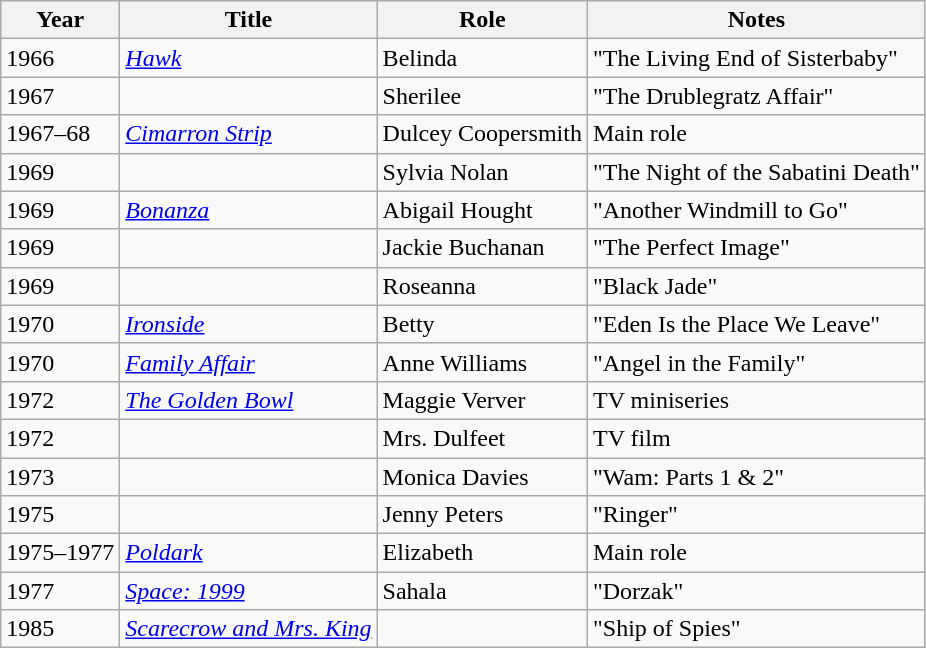<table class="wikitable sortable">
<tr>
<th>Year</th>
<th>Title</th>
<th>Role</th>
<th class="unsortable">Notes</th>
</tr>
<tr>
<td>1966</td>
<td><em><a href='#'>Hawk</a></em></td>
<td>Belinda</td>
<td>"The Living End of Sisterbaby"</td>
</tr>
<tr>
<td>1967</td>
<td><em></em></td>
<td>Sherilee</td>
<td>"The Drublegratz Affair"</td>
</tr>
<tr>
<td>1967–68</td>
<td><em><a href='#'>Cimarron Strip</a></em></td>
<td>Dulcey Coopersmith</td>
<td>Main role</td>
</tr>
<tr>
<td>1969</td>
<td><em></em></td>
<td>Sylvia Nolan</td>
<td>"The Night of the Sabatini Death"</td>
</tr>
<tr>
<td>1969</td>
<td><em><a href='#'>Bonanza</a></em></td>
<td>Abigail Hought</td>
<td>"Another Windmill to Go"</td>
</tr>
<tr>
<td>1969</td>
<td><em></em></td>
<td>Jackie Buchanan</td>
<td>"The Perfect Image"</td>
</tr>
<tr>
<td>1969</td>
<td><em></em></td>
<td>Roseanna</td>
<td>"Black Jade"</td>
</tr>
<tr>
<td>1970</td>
<td><em><a href='#'>Ironside</a></em></td>
<td>Betty</td>
<td>"Eden Is the Place We Leave"</td>
</tr>
<tr>
<td>1970</td>
<td><em><a href='#'>Family Affair</a></em></td>
<td>Anne Williams</td>
<td>"Angel in the Family"</td>
</tr>
<tr>
<td>1972</td>
<td><em><a href='#'>The Golden Bowl</a></em></td>
<td>Maggie Verver</td>
<td>TV miniseries</td>
</tr>
<tr>
<td>1972</td>
<td><em></em></td>
<td>Mrs. Dulfeet</td>
<td>TV film</td>
</tr>
<tr>
<td>1973</td>
<td><em></em></td>
<td>Monica Davies</td>
<td>"Wam: Parts 1 & 2"</td>
</tr>
<tr>
<td>1975</td>
<td><em></em></td>
<td>Jenny Peters</td>
<td>"Ringer"</td>
</tr>
<tr>
<td>1975–1977</td>
<td><em><a href='#'>Poldark</a></em></td>
<td>Elizabeth</td>
<td>Main role</td>
</tr>
<tr>
<td>1977</td>
<td><em><a href='#'>Space: 1999</a></em></td>
<td>Sahala</td>
<td>"Dorzak"</td>
</tr>
<tr>
<td>1985</td>
<td><em><a href='#'>Scarecrow and Mrs. King</a></em></td>
<td></td>
<td>"Ship of Spies"</td>
</tr>
</table>
